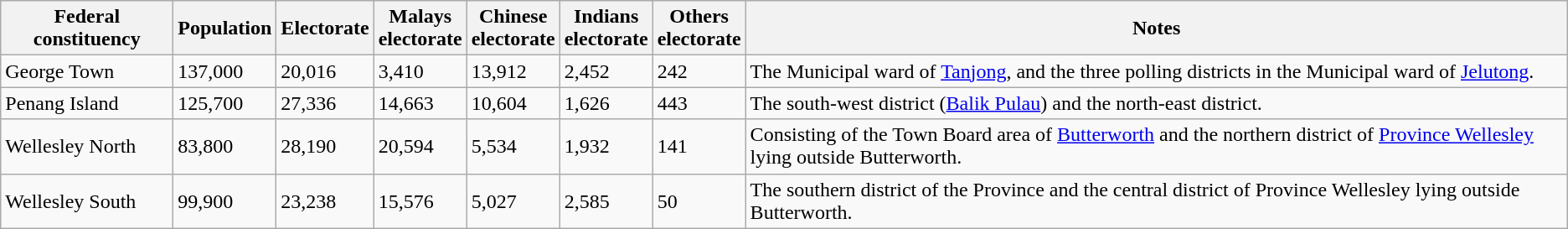<table class="wikitable sortable">
<tr>
<th>Federal constituency</th>
<th>Population</th>
<th>Electorate</th>
<th>Malays<br>electorate</th>
<th>Chinese<br>electorate</th>
<th>Indians<br>electorate</th>
<th>Others<br>electorate</th>
<th>Notes</th>
</tr>
<tr>
<td>George Town</td>
<td>137,000</td>
<td>20,016</td>
<td>3,410</td>
<td>13,912</td>
<td>2,452</td>
<td>242</td>
<td>The Municipal ward of <a href='#'>Tanjong</a>, and the three polling districts in the Municipal ward of <a href='#'>Jelutong</a>.</td>
</tr>
<tr>
<td>Penang Island</td>
<td>125,700</td>
<td>27,336</td>
<td>14,663</td>
<td>10,604</td>
<td>1,626</td>
<td>443</td>
<td>The south-west district (<a href='#'>Balik Pulau</a>) and the north-east district.</td>
</tr>
<tr>
<td>Wellesley North</td>
<td>83,800</td>
<td>28,190</td>
<td>20,594</td>
<td>5,534</td>
<td>1,932</td>
<td>141</td>
<td>Consisting of the Town Board area of <a href='#'>Butterworth</a> and the northern district of <a href='#'>Province Wellesley</a> lying outside Butterworth.</td>
</tr>
<tr>
<td>Wellesley South</td>
<td>99,900</td>
<td>23,238</td>
<td>15,576</td>
<td>5,027</td>
<td>2,585</td>
<td>50</td>
<td>The southern district of the Province and the central district of Province Wellesley lying outside Butterworth.</td>
</tr>
</table>
